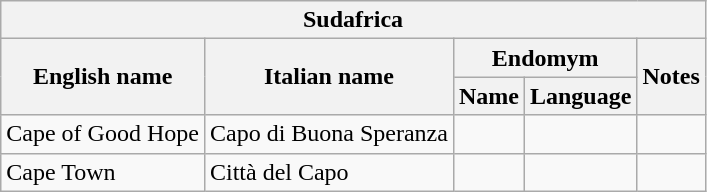<table class="wikitable sortable">
<tr>
<th colspan="5"> Sudafrica</th>
</tr>
<tr>
<th rowspan="2">English name</th>
<th rowspan="2">Italian name</th>
<th colspan="2">Endomym</th>
<th rowspan="2">Notes</th>
</tr>
<tr>
<th>Name</th>
<th>Language</th>
</tr>
<tr>
<td>Cape of Good Hope</td>
<td>Capo di Buona Speranza</td>
<td></td>
<td></td>
<td></td>
</tr>
<tr>
<td>Cape Town</td>
<td>Città del Capo</td>
<td></td>
<td></td>
<td></td>
</tr>
</table>
